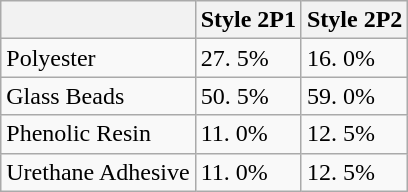<table class="wikitable">
<tr>
<th></th>
<th>Style 2P1</th>
<th>Style 2P2</th>
</tr>
<tr>
<td>Polyester</td>
<td>27. 5%</td>
<td>16. 0%</td>
</tr>
<tr>
<td>Glass Beads</td>
<td>50. 5%</td>
<td>59. 0%</td>
</tr>
<tr>
<td>Phenolic Resin</td>
<td>11. 0%</td>
<td>12. 5%</td>
</tr>
<tr>
<td>Urethane Adhesive</td>
<td>11. 0%</td>
<td>12. 5%</td>
</tr>
</table>
